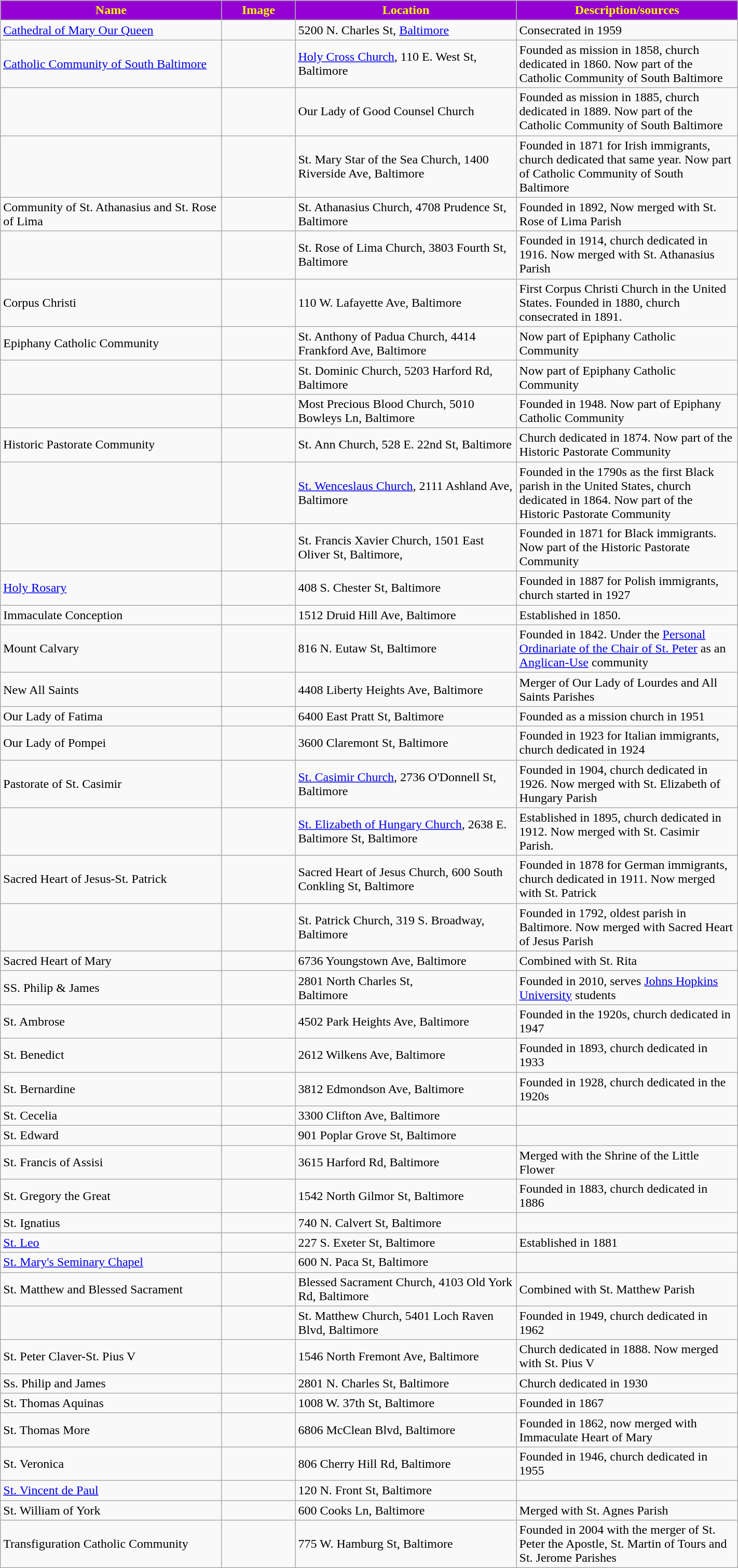<table class="wikitable sortable" style="width:75%">
<tr>
<th style="background:darkviolet; color:yellow;" width="30%"><strong>Name</strong></th>
<th style="background:darkviolet; color:yellow;" width="10%"><strong>Image</strong></th>
<th style="background:darkviolet; color:yellow;" width="30%"><strong>Location</strong></th>
<th style="background:darkviolet; color:yellow;" width="30%"><strong>Description/sources</strong></th>
</tr>
<tr>
<td><a href='#'>Cathedral of Mary Our Queen</a></td>
<td></td>
<td>5200 N. Charles St, <a href='#'>Baltimore</a></td>
<td>Consecrated in 1959</td>
</tr>
<tr>
<td><a href='#'>Catholic Community of South Baltimore</a></td>
<td></td>
<td><a href='#'>Holy Cross Church</a>, 110 E. West St, Baltimore</td>
<td>Founded as mission in 1858, church dedicated in 1860. Now part of the  Catholic Community of South Baltimore</td>
</tr>
<tr>
<td></td>
<td></td>
<td>Our Lady of Good Counsel Church</td>
<td>Founded as mission in 1885, church dedicated in 1889. Now part of the  Catholic Community of South Baltimore</td>
</tr>
<tr>
<td></td>
<td></td>
<td>St. Mary Star of the Sea Church, 1400 Riverside Ave, Baltimore</td>
<td>Founded in 1871 for Irish immigrants, church dedicated that same year. Now part of Catholic Community of South Baltimore</td>
</tr>
<tr>
<td>Community of St. Athanasius and St. Rose of Lima</td>
<td></td>
<td>St. Athanasius Church, 4708 Prudence St, Baltimore</td>
<td>Founded in 1892, Now merged with St. Rose of Lima Parish</td>
</tr>
<tr>
<td></td>
<td></td>
<td>St. Rose of Lima Church, 3803 Fourth St, Baltimore</td>
<td>Founded in 1914, church dedicated in 1916. Now merged with St. Athanasius Parish</td>
</tr>
<tr>
<td>Corpus Christi</td>
<td></td>
<td>110 W. Lafayette Ave, Baltimore</td>
<td>First Corpus Christi Church in the United States. Founded in 1880, church consecrated in 1891.</td>
</tr>
<tr>
<td>Epiphany Catholic Community</td>
<td></td>
<td>St. Anthony of Padua Church, 4414 Frankford Ave, Baltimore               </td>
<td>Now part of Epiphany Catholic Community</td>
</tr>
<tr>
<td></td>
<td></td>
<td>St. Dominic Church, 5203 Harford Rd, Baltimore</td>
<td>Now part of Epiphany Catholic Community</td>
</tr>
<tr>
<td></td>
<td></td>
<td>Most Precious Blood Church, 5010 Bowleys Ln, Baltimore</td>
<td>Founded in 1948. Now part of Epiphany Catholic Community</td>
</tr>
<tr>
<td>Historic Pastorate Community</td>
<td></td>
<td>St. Ann Church, 528 E. 22nd St, Baltimore</td>
<td>Church dedicated in 1874. Now part of the Historic Pastorate Community</td>
</tr>
<tr>
<td></td>
<td></td>
<td><a href='#'>St. Wenceslaus Church</a>, 2111 Ashland Ave, Baltimore</td>
<td>Founded in the 1790s as the first Black parish in the United States, church dedicated in 1864. Now part of the Historic Pastorate Community</td>
</tr>
<tr>
<td></td>
<td></td>
<td>St. Francis Xavier Church, 1501 East Oliver St, Baltimore,</td>
<td>Founded in 1871 for Black immigrants. Now part of the Historic Pastorate Community</td>
</tr>
<tr>
<td><a href='#'>Holy Rosary</a></td>
<td></td>
<td>408 S. Chester St, Baltimore</td>
<td>Founded in 1887 for Polish immigrants, church started in 1927</td>
</tr>
<tr>
<td>Immaculate Conception</td>
<td></td>
<td>1512 Druid Hill Ave, Baltimore</td>
<td>Established in 1850.</td>
</tr>
<tr>
<td>Mount Calvary</td>
<td></td>
<td>816 N. Eutaw St, Baltimore</td>
<td>Founded in 1842. Under the <a href='#'>Personal Ordinariate of the Chair of St. Peter</a> as an <a href='#'>Anglican-Use</a> community</td>
</tr>
<tr>
<td>New All Saints</td>
<td></td>
<td>4408 Liberty Heights Ave, Baltimore</td>
<td>Merger of Our Lady of Lourdes and All Saints Parishes</td>
</tr>
<tr>
<td>Our Lady of Fatima</td>
<td></td>
<td>6400 East Pratt St, Baltimore</td>
<td>Founded as a mission church in 1951</td>
</tr>
<tr>
<td>Our Lady of Pompei</td>
<td></td>
<td>3600 Claremont St, Baltimore</td>
<td>Founded in 1923 for Italian immigrants, church dedicated in 1924</td>
</tr>
<tr>
<td>Pastorate of St. Casimir</td>
<td></td>
<td><a href='#'>St. Casimir Church</a>, 2736 O'Donnell St, Baltimore</td>
<td>Founded in 1904, church dedicated in 1926. Now merged with St. Elizabeth of Hungary Parish</td>
</tr>
<tr>
<td></td>
<td></td>
<td><a href='#'>St. Elizabeth of Hungary Church</a>, 2638 E. Baltimore St, Baltimore</td>
<td>Established in 1895, church dedicated in 1912. Now merged with St. Casimir Parish.</td>
</tr>
<tr>
<td>Sacred Heart of Jesus-St. Patrick</td>
<td></td>
<td>Sacred Heart of Jesus Church, 600 South Conkling St, Baltimore</td>
<td>Founded in 1878 for German immigrants, church dedicated in 1911.  Now merged with St. Patrick</td>
</tr>
<tr>
<td></td>
<td></td>
<td>St. Patrick Church, 319 S. Broadway, Baltimore</td>
<td>Founded in 1792, oldest parish in Baltimore. Now merged with Sacred Heart of Jesus Parish</td>
</tr>
<tr>
<td>Sacred Heart of Mary</td>
<td></td>
<td>6736 Youngstown Ave, Baltimore</td>
<td>Combined with St. Rita </td>
</tr>
<tr>
<td>SS. Philip & James</td>
<td></td>
<td>2801 North Charles St,<br>Baltimore</td>
<td>Founded in 2010, serves <a href='#'>Johns Hopkins University</a> students</td>
</tr>
<tr>
<td>St. Ambrose</td>
<td></td>
<td>4502 Park Heights Ave, Baltimore</td>
<td>Founded in the 1920s, church dedicated in 1947</td>
</tr>
<tr>
<td>St. Benedict</td>
<td></td>
<td>2612 Wilkens Ave, Baltimore</td>
<td>Founded in 1893, church dedicated in 1933</td>
</tr>
<tr>
<td>St. Bernardine</td>
<td></td>
<td>3812 Edmondson Ave, Baltimore</td>
<td>Founded in 1928, church dedicated in the 1920s</td>
</tr>
<tr>
<td>St. Cecelia</td>
<td></td>
<td>3300 Clifton Ave, Baltimore</td>
<td></td>
</tr>
<tr>
<td>St. Edward</td>
<td></td>
<td>901 Poplar Grove St, Baltimore</td>
<td></td>
</tr>
<tr>
<td>St. Francis of Assisi</td>
<td></td>
<td>3615 Harford Rd, Baltimore</td>
<td>Merged with the Shrine of the Little Flower</td>
</tr>
<tr>
<td>St. Gregory the Great</td>
<td></td>
<td>1542 North Gilmor St, Baltimore</td>
<td>Founded in 1883, church dedicated in 1886</td>
</tr>
<tr>
<td>St. Ignatius</td>
<td></td>
<td>740 N. Calvert St, Baltimore</td>
<td></td>
</tr>
<tr>
<td><a href='#'>St. Leo</a></td>
<td></td>
<td>227 S. Exeter St, Baltimore</td>
<td>Established in 1881</td>
</tr>
<tr>
<td><a href='#'>St. Mary's Seminary Chapel</a></td>
<td></td>
<td>600 N. Paca St, Baltimore</td>
<td></td>
</tr>
<tr>
<td>St. Matthew and Blessed Sacrament</td>
<td></td>
<td>Blessed Sacrament Church, 4103 Old York Rd, Baltimore</td>
<td>Combined with St. Matthew Parish</td>
</tr>
<tr>
<td></td>
<td></td>
<td>St. Matthew Church, 5401 Loch Raven Blvd, Baltimore</td>
<td>Founded in 1949, church dedicated in 1962</td>
</tr>
<tr>
<td>St. Peter Claver-St. Pius V</td>
<td></td>
<td>1546 North Fremont Ave, Baltimore</td>
<td>Church dedicated in 1888. Now merged with St. Pius V</td>
</tr>
<tr>
<td>Ss. Philip and James</td>
<td></td>
<td>2801 N. Charles St, Baltimore</td>
<td>Church dedicated in 1930</td>
</tr>
<tr>
<td>St. Thomas Aquinas</td>
<td></td>
<td>1008 W. 37th St, Baltimore</td>
<td>Founded in 1867</td>
</tr>
<tr>
<td>St. Thomas More</td>
<td></td>
<td>6806 McClean Blvd, Baltimore</td>
<td>Founded in 1862, now merged with Immaculate Heart of Mary</td>
</tr>
<tr>
<td>St. Veronica</td>
<td></td>
<td>806 Cherry Hill Rd, Baltimore</td>
<td>Founded in 1946, church dedicated in 1955</td>
</tr>
<tr>
<td><a href='#'>St. Vincent de Paul</a></td>
<td></td>
<td>120 N. Front St, Baltimore</td>
<td></td>
</tr>
<tr>
<td>St. William of York</td>
<td></td>
<td>600 Cooks Ln, Baltimore</td>
<td>Merged with St. Agnes Parish</td>
</tr>
<tr>
<td>Transfiguration Catholic Community</td>
<td></td>
<td>775 W. Hamburg St, Baltimore</td>
<td>Founded in 2004 with the merger of St. Peter the Apostle, St. Martin of Tours and St. Jerome Parishes</td>
</tr>
</table>
